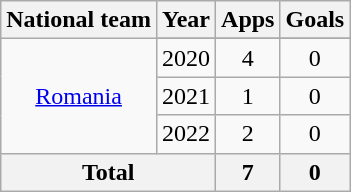<table class="wikitable" style="text-align:center">
<tr>
<th>National team</th>
<th>Year</th>
<th>Apps</th>
<th>Goals</th>
</tr>
<tr>
<td rowspan="4"><a href='#'>Romania</a></td>
</tr>
<tr>
<td>2020</td>
<td>4</td>
<td>0</td>
</tr>
<tr>
<td>2021</td>
<td>1</td>
<td>0</td>
</tr>
<tr>
<td>2022</td>
<td>2</td>
<td>0</td>
</tr>
<tr>
<th colspan="2">Total</th>
<th>7</th>
<th>0</th>
</tr>
</table>
